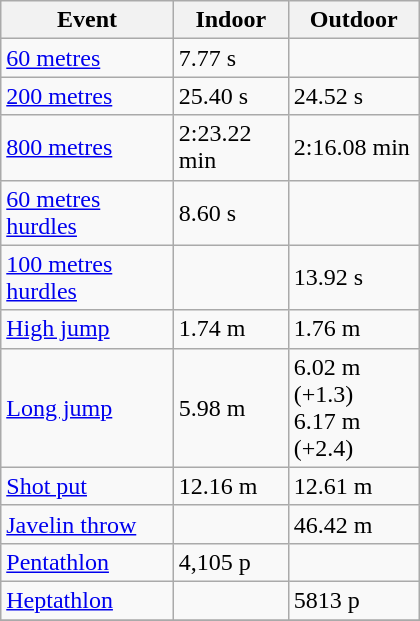<table class="wikitable" style="width:280px;">
<tr>
<th>Event</th>
<th>Indoor</th>
<th>Outdoor</th>
</tr>
<tr>
<td><a href='#'>60 metres</a></td>
<td>7.77 s</td>
<td></td>
</tr>
<tr>
<td><a href='#'>200 metres</a></td>
<td>25.40 s</td>
<td>24.52 s</td>
</tr>
<tr>
<td><a href='#'>800 metres</a></td>
<td>2:23.22 min</td>
<td>2:16.08 min</td>
</tr>
<tr>
<td><a href='#'>60 metres hurdles</a></td>
<td>8.60 s</td>
<td></td>
</tr>
<tr>
<td><a href='#'>100 metres hurdles</a></td>
<td></td>
<td>13.92 s</td>
</tr>
<tr>
<td><a href='#'>High jump</a></td>
<td>1.74 m</td>
<td>1.76 m</td>
</tr>
<tr>
<td><a href='#'>Long jump</a></td>
<td>5.98 m</td>
<td>6.02 m (+1.3) <br> 6.17 m (+2.4)</td>
</tr>
<tr>
<td><a href='#'>Shot put</a></td>
<td>12.16 m</td>
<td>12.61 m</td>
</tr>
<tr>
<td><a href='#'>Javelin throw</a></td>
<td></td>
<td>46.42 m</td>
</tr>
<tr>
<td><a href='#'>Pentathlon</a></td>
<td>4,105 p</td>
<td></td>
</tr>
<tr>
<td><a href='#'>Heptathlon</a></td>
<td></td>
<td>5813 p</td>
</tr>
<tr>
</tr>
</table>
